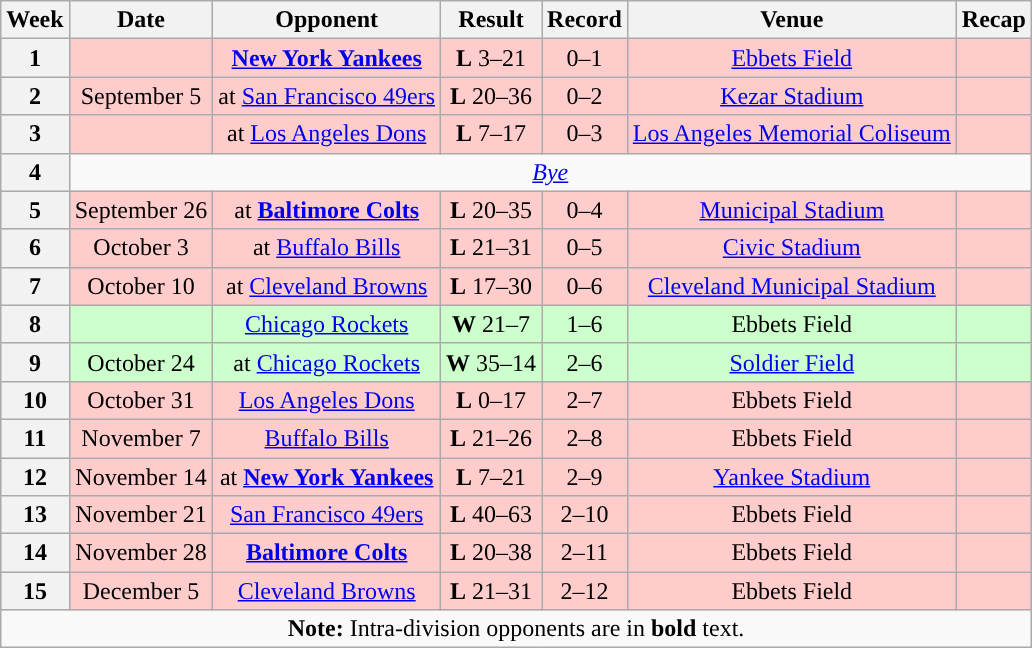<table class="wikitable" style="text-align:center">
<tr>
<th>Week</th>
<th>Date</th>
<th>Opponent</th>
<th>Result</th>
<th>Record</th>
<th>Venue</th>
<th>Recap</th>
</tr>
<tr style="background:#fcc">
<th>1</th>
<td></td>
<td><strong><a href='#'>New York Yankees</a></strong></td>
<td><strong>L</strong> 3–21</td>
<td>0–1</td>
<td><a href='#'>Ebbets Field</a></td>
<td></td>
</tr>
<tr style="background:#fcc">
<th>2</th>
<td>September 5</td>
<td>at <a href='#'>San Francisco 49ers</a></td>
<td><strong>L</strong> 20–36</td>
<td>0–2</td>
<td><a href='#'>Kezar Stadium</a></td>
<td></td>
</tr>
<tr style="background:#fcc">
<th>3</th>
<td></td>
<td>at <a href='#'>Los Angeles Dons</a></td>
<td><strong>L</strong> 7–17</td>
<td>0–3</td>
<td><a href='#'>Los Angeles Memorial Coliseum</a></td>
<td></td>
</tr>
<tr>
<th>4</th>
<td colspan="6"><em><a href='#'>Bye</a></em></td>
</tr>
<tr style="background:#fcc">
<th>5</th>
<td>September 26</td>
<td>at <strong><a href='#'>Baltimore Colts</a></strong></td>
<td><strong>L</strong> 20–35</td>
<td>0–4</td>
<td><a href='#'>Municipal Stadium</a></td>
<td></td>
</tr>
<tr style="background:#fcc">
<th>6</th>
<td>October 3</td>
<td>at <a href='#'>Buffalo Bills</a></td>
<td><strong>L</strong> 21–31</td>
<td>0–5</td>
<td><a href='#'>Civic Stadium</a></td>
<td></td>
</tr>
<tr style="background:#fcc">
<th>7</th>
<td>October 10</td>
<td>at <a href='#'>Cleveland Browns</a></td>
<td><strong>L</strong> 17–30</td>
<td>0–6</td>
<td><a href='#'>Cleveland Municipal Stadium</a></td>
<td></td>
</tr>
<tr style="background:#cfc">
<th>8</th>
<td></td>
<td><a href='#'>Chicago Rockets</a></td>
<td><strong>W</strong> 21–7</td>
<td>1–6</td>
<td>Ebbets Field</td>
<td></td>
</tr>
<tr style="background:#cfc">
<th>9</th>
<td>October 24</td>
<td>at <a href='#'>Chicago Rockets</a></td>
<td><strong>W</strong> 35–14</td>
<td>2–6</td>
<td><a href='#'>Soldier Field</a></td>
<td></td>
</tr>
<tr style="background:#fcc">
<th>10</th>
<td>October 31</td>
<td><a href='#'>Los Angeles Dons</a></td>
<td><strong>L</strong> 0–17</td>
<td>2–7</td>
<td>Ebbets Field</td>
<td></td>
</tr>
<tr style="background:#fcc">
<th>11</th>
<td>November 7</td>
<td><a href='#'>Buffalo Bills</a></td>
<td><strong>L</strong> 21–26</td>
<td>2–8</td>
<td>Ebbets Field</td>
<td></td>
</tr>
<tr style="background:#fcc">
<th>12</th>
<td>November 14</td>
<td>at <strong><a href='#'>New York Yankees</a></strong></td>
<td><strong>L</strong> 7–21</td>
<td>2–9</td>
<td><a href='#'>Yankee Stadium</a></td>
<td></td>
</tr>
<tr style="background:#fcc">
<th>13</th>
<td>November 21</td>
<td><a href='#'>San Francisco 49ers</a></td>
<td><strong>L</strong> 40–63</td>
<td>2–10</td>
<td>Ebbets Field</td>
<td></td>
</tr>
<tr style="background:#fcc">
<th>14</th>
<td>November 28</td>
<td><strong><a href='#'>Baltimore Colts</a></strong></td>
<td><strong>L</strong> 20–38</td>
<td>2–11</td>
<td>Ebbets Field</td>
<td></td>
</tr>
<tr style="background:#fcc">
<th>15</th>
<td>December 5</td>
<td><a href='#'>Cleveland Browns</a></td>
<td><strong>L</strong> 21–31</td>
<td>2–12</td>
<td>Ebbets Field</td>
<td></td>
</tr>
<tr>
<td colspan="8"><strong>Note:</strong> Intra-division opponents are in <strong>bold</strong> text.</td>
</tr>
</table>
